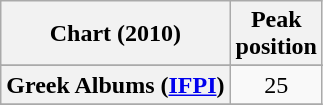<table class="wikitable plainrowheaders" style="text-align:center">
<tr>
<th scope="col">Chart (2010)</th>
<th scope="col">Peak<br> position</th>
</tr>
<tr>
</tr>
<tr>
<th scope="row">Greek Albums (<a href='#'>IFPI</a>)</th>
<td>25</td>
</tr>
<tr>
</tr>
</table>
